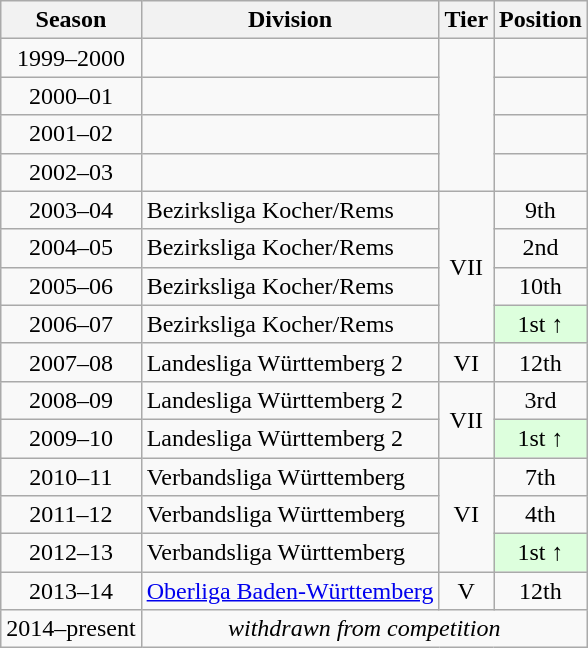<table class="wikitable">
<tr>
<th>Season</th>
<th>Division</th>
<th>Tier</th>
<th>Position</th>
</tr>
<tr align="center">
<td>1999–2000</td>
<td align="left"></td>
<td rowspan=4></td>
<td></td>
</tr>
<tr align="center">
<td>2000–01</td>
<td align="left"></td>
<td></td>
</tr>
<tr align="center">
<td>2001–02</td>
<td align="left"></td>
<td></td>
</tr>
<tr align="center">
<td>2002–03</td>
<td align="left"></td>
<td></td>
</tr>
<tr align="center">
<td>2003–04</td>
<td align="left">Bezirksliga Kocher/Rems</td>
<td rowspan=4>VII</td>
<td>9th</td>
</tr>
<tr align="center">
<td>2004–05</td>
<td align="left">Bezirksliga Kocher/Rems</td>
<td>2nd</td>
</tr>
<tr align="center">
<td>2005–06</td>
<td align="left">Bezirksliga Kocher/Rems</td>
<td>10th</td>
</tr>
<tr align="center">
<td>2006–07</td>
<td align="left">Bezirksliga Kocher/Rems</td>
<td style="background:#ddffdd">1st ↑</td>
</tr>
<tr align="center">
<td>2007–08</td>
<td align="left">Landesliga Württemberg 2</td>
<td>VI</td>
<td>12th</td>
</tr>
<tr align="center">
<td>2008–09</td>
<td align="left">Landesliga Württemberg 2</td>
<td rowspan=2>VII</td>
<td>3rd</td>
</tr>
<tr align="center">
<td>2009–10</td>
<td align="left">Landesliga Württemberg 2</td>
<td style="background:#ddffdd">1st ↑</td>
</tr>
<tr align="center">
<td>2010–11</td>
<td align="left">Verbandsliga Württemberg</td>
<td rowspan=3>VI</td>
<td>7th</td>
</tr>
<tr align="center">
<td>2011–12</td>
<td align="left">Verbandsliga Württemberg</td>
<td>4th</td>
</tr>
<tr align="center">
<td>2012–13</td>
<td align="left">Verbandsliga Württemberg</td>
<td style="background:#ddffdd">1st ↑</td>
</tr>
<tr align="center">
<td>2013–14</td>
<td align="left"><a href='#'>Oberliga Baden-Württemberg</a></td>
<td>V</td>
<td>12th</td>
</tr>
<tr align="center">
<td>2014–present</td>
<td colspan=3><em>withdrawn from competition</em></td>
</tr>
</table>
